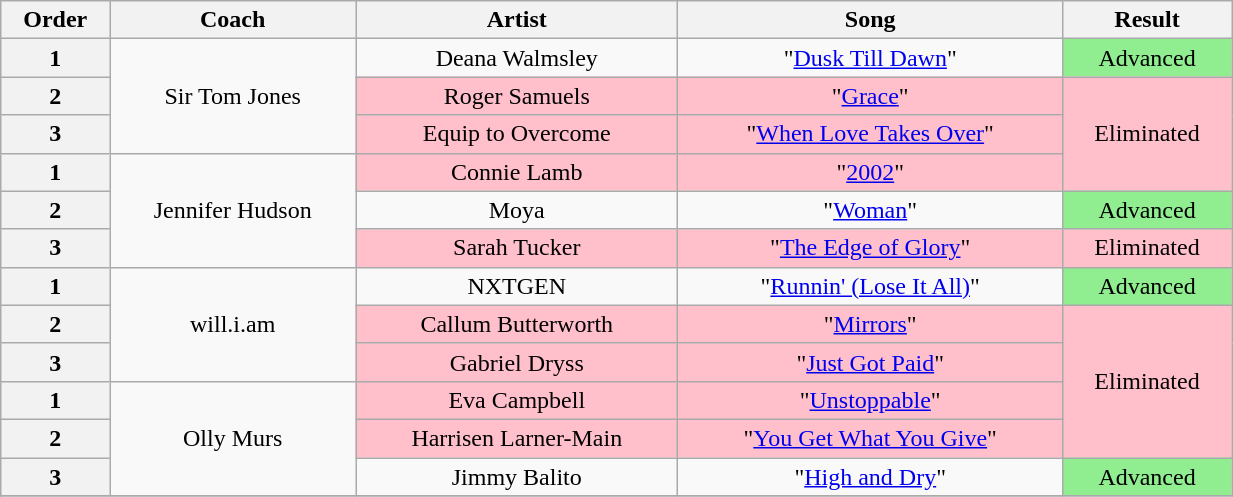<table class="wikitable" style="text-align: center; width:65%;">
<tr>
<th>Order</th>
<th>Coach</th>
<th>Artist</th>
<th>Song</th>
<th>Result</th>
</tr>
<tr>
<th>1</th>
<td rowspan=3>Sir Tom Jones</td>
<td>Deana Walmsley</td>
<td>"<a href='#'>Dusk Till Dawn</a>"</td>
<td style="background:lightgreen;">Advanced</td>
</tr>
<tr>
<th>2</th>
<td style="background:pink;">Roger Samuels</td>
<td style="background:pink;">"<a href='#'>Grace</a>"</td>
<td rowspan="3" style="background:pink;">Eliminated</td>
</tr>
<tr>
<th>3</th>
<td style="background:pink;">Equip to Overcome</td>
<td style="background:pink;">"<a href='#'>When Love Takes Over</a>"</td>
</tr>
<tr>
<th>1</th>
<td rowspan=3>Jennifer Hudson</td>
<td style="background:pink;">Connie Lamb</td>
<td style="background:pink;">"<a href='#'>2002</a>"</td>
</tr>
<tr>
<th>2</th>
<td>Moya</td>
<td>"<a href='#'>Woman</a>"</td>
<td style="background:lightgreen;">Advanced</td>
</tr>
<tr>
<th>3</th>
<td style="background:pink;">Sarah Tucker</td>
<td style="background:pink;">"<a href='#'>The Edge of Glory</a>"</td>
<td style="background:pink;">Eliminated</td>
</tr>
<tr>
<th>1</th>
<td rowspan=3>will.i.am</td>
<td>NXTGEN</td>
<td>"<a href='#'>Runnin' (Lose It All)</a>"</td>
<td style="background:lightgreen;">Advanced</td>
</tr>
<tr>
<th>2</th>
<td style="background:pink;">Callum Butterworth</td>
<td style="background:pink;">"<a href='#'>Mirrors</a>"</td>
<td rowspan="4" style="background:pink;">Eliminated</td>
</tr>
<tr>
<th>3</th>
<td style="background:pink;">Gabriel Dryss</td>
<td style="background:pink;">"<a href='#'>Just Got Paid</a>"</td>
</tr>
<tr>
<th>1</th>
<td rowspan=3>Olly Murs</td>
<td style="background:pink;">Eva Campbell</td>
<td style="background:pink;">"<a href='#'>Unstoppable</a>"</td>
</tr>
<tr>
<th>2</th>
<td style="background:pink;">Harrisen Larner-Main</td>
<td style="background:pink;">"<a href='#'>You Get What You Give</a>"</td>
</tr>
<tr>
<th>3</th>
<td>Jimmy Balito</td>
<td>"<a href='#'>High and Dry</a>"</td>
<td style="background:lightgreen;">Advanced</td>
</tr>
<tr>
</tr>
</table>
